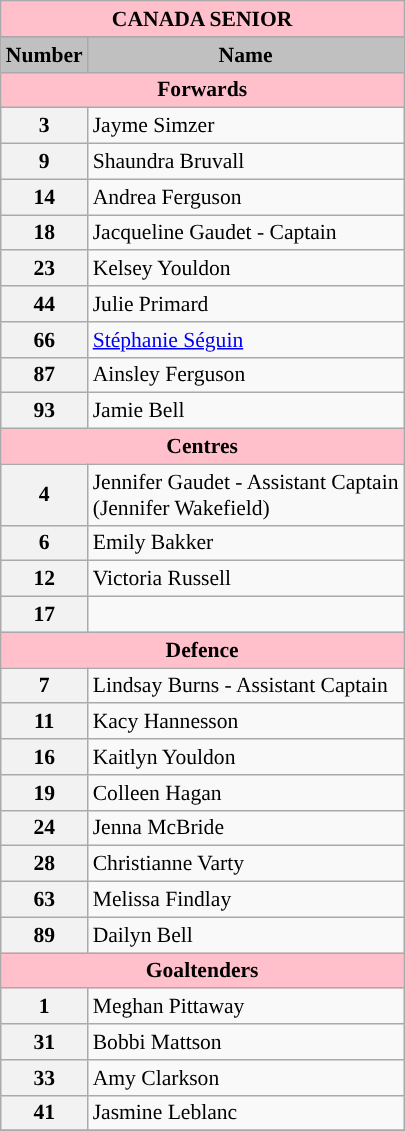<table class="wikitable" style="text-align:left; font-size:90%;">
<tr>
<th style=background:pink colspan=3>CANADA SENIOR</th>
</tr>
<tr>
</tr>
<tr>
<th width=10 style="background:silver;">Number</th>
<th style="background:silver;">Name</th>
</tr>
<tr>
<th style=background:pink colspan=3>Forwards</th>
</tr>
<tr>
<th>3</th>
<td>Jayme Simzer</td>
</tr>
<tr>
<th>9</th>
<td>Shaundra Bruvall</td>
</tr>
<tr>
<th>14</th>
<td>Andrea Ferguson</td>
</tr>
<tr>
<th>18</th>
<td>Jacqueline Gaudet - Captain</td>
</tr>
<tr>
<th>23</th>
<td>Kelsey Youldon</td>
</tr>
<tr>
<th>44</th>
<td>Julie Primard</td>
</tr>
<tr>
<th>66</th>
<td><a href='#'>Stéphanie Séguin</a></td>
</tr>
<tr>
<th>87</th>
<td>Ainsley Ferguson</td>
</tr>
<tr>
<th>93</th>
<td>Jamie Bell</td>
</tr>
<tr>
<th style=background:pink colspan=2>Centres</th>
</tr>
<tr>
<th>4</th>
<td>Jennifer Gaudet - Assistant Captain<br>(Jennifer Wakefield)</td>
</tr>
<tr>
<th>6</th>
<td>Emily Bakker</td>
</tr>
<tr>
<th>12</th>
<td>Victoria Russell</td>
</tr>
<tr>
<th>17</th>
<td></td>
</tr>
<tr>
<th style=background:pink colspan=2>Defence</th>
</tr>
<tr>
<th>7</th>
<td>Lindsay Burns - Assistant Captain</td>
</tr>
<tr>
<th>11</th>
<td>Kacy Hannesson</td>
</tr>
<tr>
<th>16</th>
<td>Kaitlyn Youldon</td>
</tr>
<tr>
<th>19</th>
<td>Colleen Hagan</td>
</tr>
<tr>
<th>24</th>
<td>Jenna McBride</td>
</tr>
<tr>
<th>28</th>
<td>Christianne Varty</td>
</tr>
<tr>
<th>63</th>
<td>Melissa Findlay</td>
</tr>
<tr>
<th>89</th>
<td>Dailyn Bell</td>
</tr>
<tr>
<th style=background:pink colspan=2>Goaltenders</th>
</tr>
<tr>
<th>1</th>
<td>Meghan Pittaway</td>
</tr>
<tr>
<th>31</th>
<td>Bobbi Mattson</td>
</tr>
<tr>
<th>33</th>
<td>Amy Clarkson</td>
</tr>
<tr>
<th>41</th>
<td>Jasmine Leblanc</td>
</tr>
<tr>
</tr>
</table>
